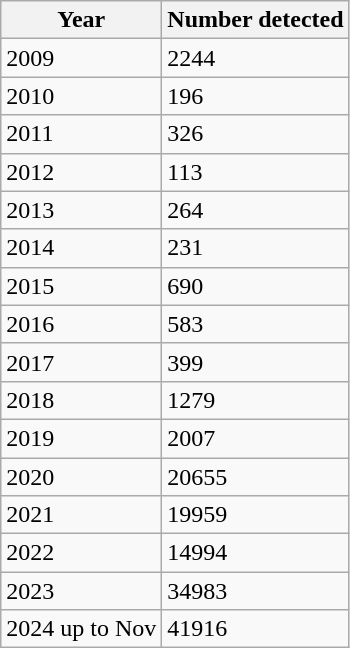<table class="wikitable sortable">
<tr>
<th>Year</th>
<th>Number detected</th>
</tr>
<tr>
<td>2009</td>
<td>2244</td>
</tr>
<tr>
<td>2010</td>
<td>196</td>
</tr>
<tr>
<td>2011</td>
<td>326</td>
</tr>
<tr>
<td>2012</td>
<td>113</td>
</tr>
<tr>
<td>2013</td>
<td>264</td>
</tr>
<tr>
<td>2014</td>
<td>231</td>
</tr>
<tr>
<td>2015</td>
<td>690</td>
</tr>
<tr>
<td>2016</td>
<td>583</td>
</tr>
<tr>
<td>2017</td>
<td>399</td>
</tr>
<tr>
<td>2018</td>
<td>1279</td>
</tr>
<tr>
<td>2019</td>
<td>2007</td>
</tr>
<tr>
<td>2020</td>
<td>20655</td>
</tr>
<tr>
<td>2021</td>
<td>19959</td>
</tr>
<tr>
<td>2022</td>
<td>14994</td>
</tr>
<tr>
<td>2023</td>
<td>34983</td>
</tr>
<tr>
<td>2024 up to Nov</td>
<td>41916</td>
</tr>
</table>
